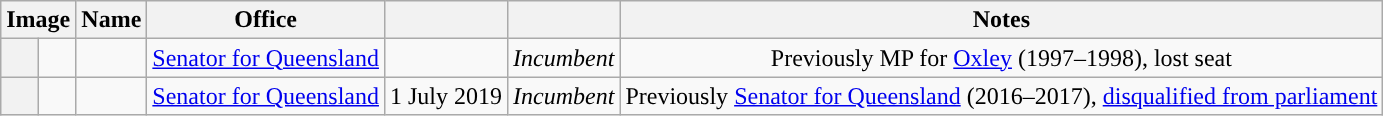<table class="wikitable" style="text-align:center" "width:100%">
<tr>
<th colspan=2>Image</th>
<th>Name<br></th>
<th>Office</th>
<th></th>
<th></th>
<th>Notes</th>
</tr>
<tr>
<th style="background:"></th>
<td></td>
<td><br></td>
<td><a href='#'>Senator for Queensland</a></td>
<td></td>
<td><em>Incumbent</em></td>
<td>Previously MP for <a href='#'>Oxley</a> (1997–1998), lost seat</td>
</tr>
<tr>
<th style="background:"></th>
<td></td>
<td><br></td>
<td><a href='#'>Senator for Queensland</a></td>
<td>1 July 2019</td>
<td><em>Incumbent</em></td>
<td>Previously <a href='#'>Senator for Queensland</a> (2016–2017), <a href='#'>disqualified from parliament</a></td>
</tr>
</table>
